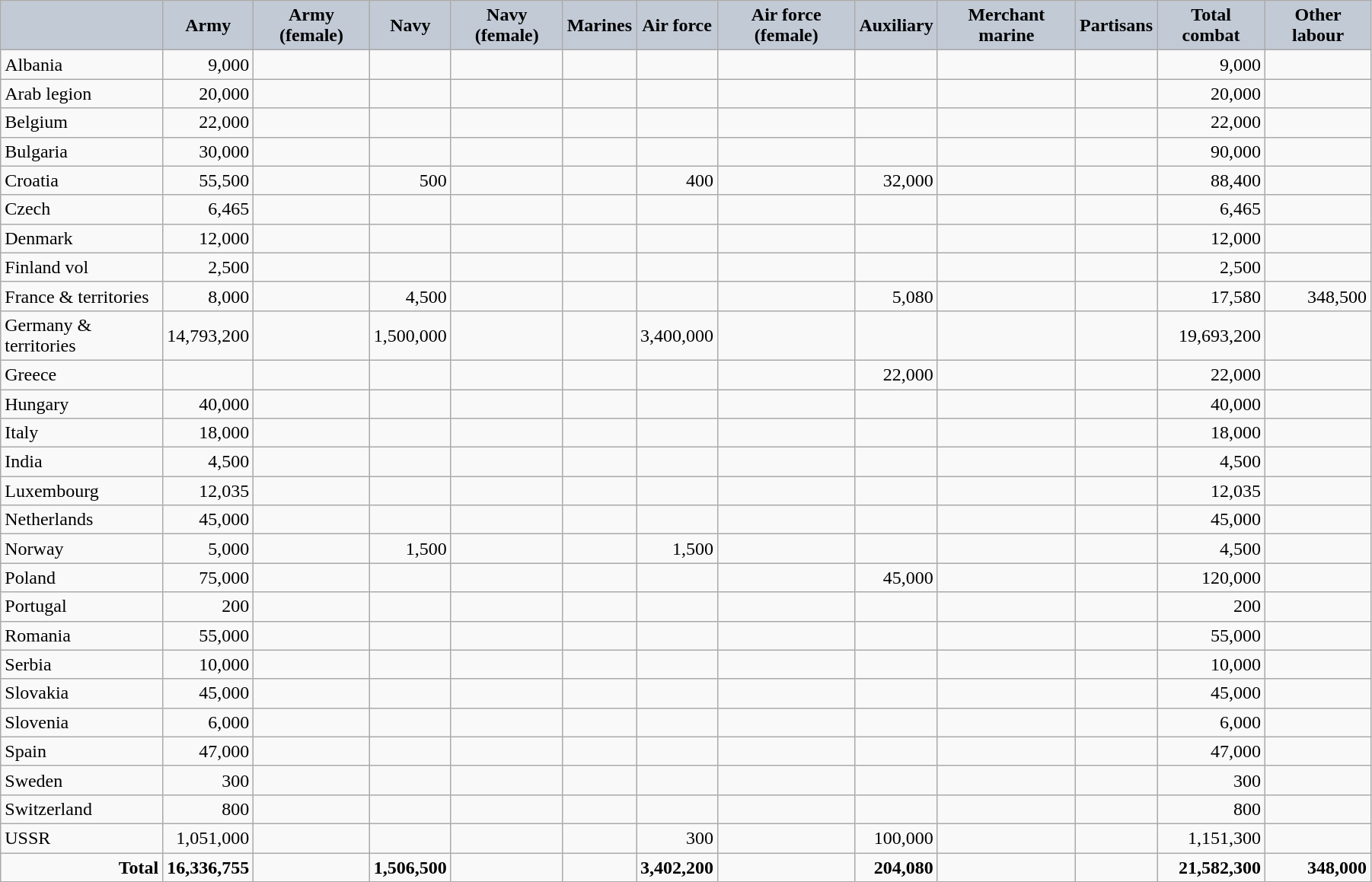<table class="wikitable"  width="95%" style="text-align: right; font-size: 100%">
<tr>
<th align="center"  style="background:#C2CAD6;"></th>
<th align="center"  style="background:#C2CAD6;">Army</th>
<th align="center"  style="background:#C2CAD6;">Army (female)</th>
<th align="center"  style="background:#C2CAD6;">Navy</th>
<th align="center"  style="background:#C2CAD6;">Navy (female)</th>
<th align="center"  style="background:#C2CAD6;">Marines</th>
<th align="center"  style="background:#C2CAD6;">Air force</th>
<th align="center"  style="background:#C2CAD6;">Air force (female)</th>
<th align="center"  style="background:#C2CAD6;">Auxiliary</th>
<th align="center"  style="background:#C2CAD6;">Merchant marine</th>
<th align="center"  style="background:#C2CAD6;">Partisans</th>
<th align="center"  style="background:#C2CAD6;">Total combat</th>
<th align="center"  style="background:#C2CAD6;">Other labour</th>
</tr>
<tr>
<td align="left">Albania</td>
<td>9,000</td>
<td></td>
<td></td>
<td></td>
<td></td>
<td></td>
<td></td>
<td></td>
<td></td>
<td></td>
<td>9,000</td>
<td></td>
</tr>
<tr>
<td align="left">Arab legion</td>
<td>20,000</td>
<td></td>
<td></td>
<td></td>
<td></td>
<td></td>
<td></td>
<td></td>
<td></td>
<td></td>
<td>20,000</td>
<td></td>
</tr>
<tr>
<td align="left">Belgium</td>
<td>22,000</td>
<td></td>
<td></td>
<td></td>
<td></td>
<td></td>
<td></td>
<td></td>
<td></td>
<td></td>
<td>22,000</td>
<td></td>
</tr>
<tr>
<td align="left">Bulgaria</td>
<td>30,000</td>
<td></td>
<td></td>
<td></td>
<td></td>
<td></td>
<td></td>
<td></td>
<td></td>
<td></td>
<td>90,000</td>
<td></td>
</tr>
<tr>
<td align="left">Croatia</td>
<td>55,500</td>
<td></td>
<td>500</td>
<td></td>
<td></td>
<td>400</td>
<td></td>
<td>32,000</td>
<td></td>
<td></td>
<td>88,400</td>
<td></td>
</tr>
<tr>
<td align="left">Czech</td>
<td>6,465</td>
<td></td>
<td></td>
<td></td>
<td></td>
<td></td>
<td></td>
<td></td>
<td></td>
<td></td>
<td>6,465</td>
<td></td>
</tr>
<tr>
<td align="left">Denmark</td>
<td>12,000</td>
<td></td>
<td></td>
<td></td>
<td></td>
<td></td>
<td></td>
<td></td>
<td></td>
<td></td>
<td>12,000</td>
<td></td>
</tr>
<tr>
<td align="left">Finland vol</td>
<td>2,500</td>
<td></td>
<td></td>
<td></td>
<td></td>
<td></td>
<td></td>
<td></td>
<td></td>
<td></td>
<td>2,500</td>
<td></td>
</tr>
<tr>
<td align="left">France & territories</td>
<td>8,000</td>
<td></td>
<td>4,500</td>
<td></td>
<td></td>
<td></td>
<td></td>
<td>5,080</td>
<td></td>
<td></td>
<td>17,580</td>
<td>348,500</td>
</tr>
<tr>
<td align="left">Germany & territories</td>
<td>14,793,200</td>
<td></td>
<td>1,500,000</td>
<td></td>
<td></td>
<td>3,400,000</td>
<td></td>
<td></td>
<td></td>
<td></td>
<td>19,693,200</td>
<td></td>
</tr>
<tr>
<td align="left">Greece</td>
<td></td>
<td></td>
<td></td>
<td></td>
<td></td>
<td></td>
<td></td>
<td>22,000</td>
<td></td>
<td></td>
<td>22,000</td>
<td></td>
</tr>
<tr>
<td align="left">Hungary</td>
<td>40,000</td>
<td></td>
<td></td>
<td></td>
<td></td>
<td></td>
<td></td>
<td></td>
<td></td>
<td></td>
<td>40,000</td>
<td></td>
</tr>
<tr>
<td align="left">Italy</td>
<td>18,000</td>
<td></td>
<td></td>
<td></td>
<td></td>
<td></td>
<td></td>
<td></td>
<td></td>
<td></td>
<td>18,000</td>
<td></td>
</tr>
<tr>
<td align="left">India</td>
<td>4,500</td>
<td></td>
<td></td>
<td></td>
<td></td>
<td></td>
<td></td>
<td></td>
<td></td>
<td></td>
<td>4,500</td>
<td></td>
</tr>
<tr>
<td align="left">Luxembourg</td>
<td>12,035</td>
<td></td>
<td></td>
<td></td>
<td></td>
<td></td>
<td></td>
<td></td>
<td></td>
<td></td>
<td>12,035</td>
<td></td>
</tr>
<tr>
<td align="left">Netherlands</td>
<td>45,000</td>
<td></td>
<td></td>
<td></td>
<td></td>
<td></td>
<td></td>
<td></td>
<td></td>
<td></td>
<td>45,000</td>
<td></td>
</tr>
<tr>
<td align="left">Norway</td>
<td>5,000</td>
<td></td>
<td>1,500</td>
<td></td>
<td></td>
<td>1,500</td>
<td></td>
<td></td>
<td></td>
<td></td>
<td>4,500</td>
<td></td>
</tr>
<tr>
<td align="left">Poland</td>
<td>75,000</td>
<td></td>
<td></td>
<td></td>
<td></td>
<td></td>
<td></td>
<td>45,000</td>
<td></td>
<td></td>
<td>120,000</td>
<td></td>
</tr>
<tr>
<td align="left">Portugal</td>
<td>200</td>
<td></td>
<td></td>
<td></td>
<td></td>
<td></td>
<td></td>
<td></td>
<td></td>
<td></td>
<td>200</td>
<td></td>
</tr>
<tr>
<td align="left">Romania</td>
<td>55,000</td>
<td></td>
<td></td>
<td></td>
<td></td>
<td></td>
<td></td>
<td></td>
<td></td>
<td></td>
<td>55,000</td>
<td></td>
</tr>
<tr>
<td align="left">Serbia</td>
<td>10,000</td>
<td></td>
<td></td>
<td></td>
<td></td>
<td></td>
<td></td>
<td></td>
<td></td>
<td></td>
<td>10,000</td>
<td></td>
</tr>
<tr>
<td align="left">Slovakia</td>
<td>45,000</td>
<td></td>
<td></td>
<td></td>
<td></td>
<td></td>
<td></td>
<td></td>
<td></td>
<td></td>
<td>45,000</td>
<td></td>
</tr>
<tr>
<td align="left">Slovenia</td>
<td>6,000</td>
<td></td>
<td></td>
<td></td>
<td></td>
<td></td>
<td></td>
<td></td>
<td></td>
<td></td>
<td>6,000</td>
<td></td>
</tr>
<tr>
<td align="left">Spain</td>
<td>47,000</td>
<td></td>
<td></td>
<td></td>
<td></td>
<td></td>
<td></td>
<td></td>
<td></td>
<td></td>
<td>47,000</td>
<td></td>
</tr>
<tr>
<td align="left">Sweden</td>
<td>300</td>
<td></td>
<td></td>
<td></td>
<td></td>
<td></td>
<td></td>
<td></td>
<td></td>
<td></td>
<td>300</td>
<td></td>
</tr>
<tr>
<td align="left">Switzerland</td>
<td>800</td>
<td></td>
<td></td>
<td></td>
<td></td>
<td></td>
<td></td>
<td></td>
<td></td>
<td></td>
<td>800</td>
<td></td>
</tr>
<tr>
<td align="left">USSR</td>
<td>1,051,000</td>
<td></td>
<td></td>
<td></td>
<td></td>
<td>300</td>
<td></td>
<td>100,000</td>
<td></td>
<td></td>
<td>1,151,300</td>
<td></td>
</tr>
<tr>
<td><strong>Total</strong></td>
<td><strong>16,336,755</strong></td>
<td></td>
<td><strong>1,506,500</strong></td>
<td></td>
<td></td>
<td><strong>3,402,200</strong></td>
<td></td>
<td><strong>204,080</strong></td>
<td></td>
<td></td>
<td><strong>21,582,300</strong></td>
<td><strong>348,000</strong></td>
</tr>
</table>
